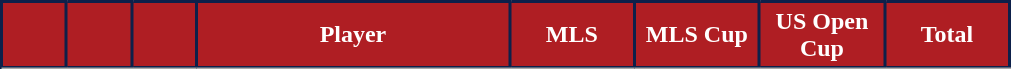<table class="wikitable" style="text-align:center;">
<tr>
<th style="background:#AF1E23; color:white; border:2px solid #0D204A; width:35px;"></th>
<th style="background:#AF1E23; color:white; border:2px solid #0D204A; width:35px;"></th>
<th style="background:#AF1E23; color:white; border:2px solid #0D204A; width:35px;"></th>
<th style="background:#AF1E23; color:white; border:2px solid #0D204A; width:200px;">Player</th>
<th style="background:#AF1E23; color:white; border:2px solid #0D204A; width:75px;">MLS</th>
<th style="background:#AF1E23; color:white; border:2px solid #0D204A; width:75px;">MLS Cup</th>
<th style="background:#AF1E23; color:white; border:2px solid #0D204A; width:75px;">US Open Cup</th>
<th style="background:#AF1E23; color:white; border:2px solid #0D204A;  width:75px;"><strong>Total</strong></th>
</tr>
<tr>
</tr>
</table>
